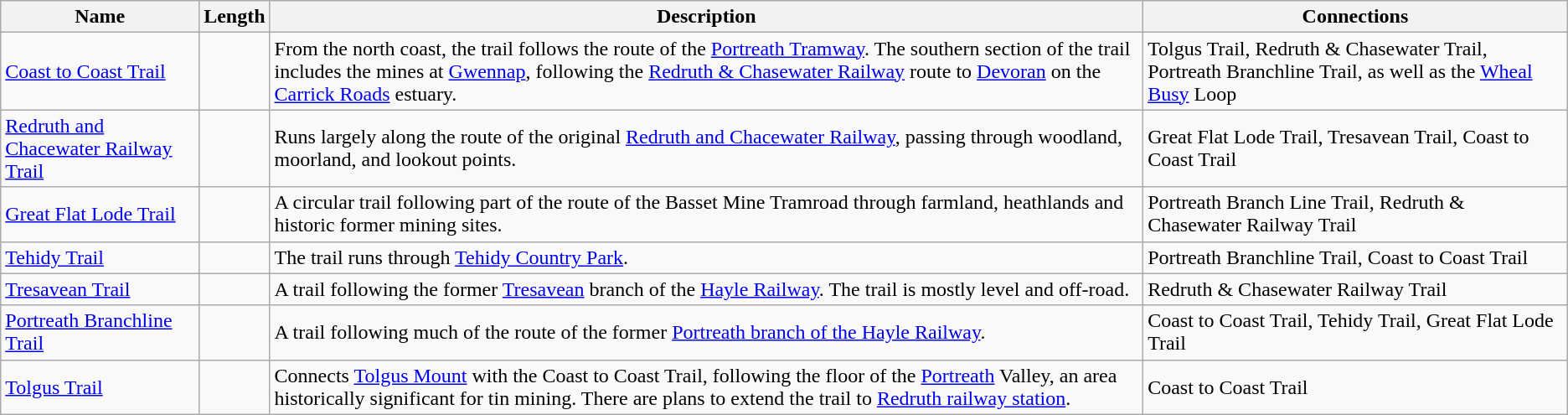<table class="wikitable">
<tr>
<th>Name</th>
<th>Length</th>
<th>Description</th>
<th>Connections</th>
</tr>
<tr>
<td><a href='#'>Coast to Coast Trail</a></td>
<td></td>
<td>From the north coast, the trail follows the route of the <a href='#'>Portreath Tramway</a>. The southern section of the trail includes the mines at <a href='#'>Gwennap</a>, following the <a href='#'>Redruth & Chasewater Railway</a> route to <a href='#'>Devoran</a> on the <a href='#'>Carrick Roads</a> estuary.</td>
<td>Tolgus Trail, Redruth & Chasewater Trail, Portreath Branchline Trail, as well as the <a href='#'>Wheal Busy</a> Loop</td>
</tr>
<tr>
<td><a href='#'>Redruth and Chacewater Railway Trail</a></td>
<td></td>
<td>Runs largely along the route of the original <a href='#'>Redruth and Chacewater Railway</a>, passing through woodland, moorland, and lookout points.</td>
<td>Great Flat Lode Trail, Tresavean Trail, Coast to Coast Trail</td>
</tr>
<tr>
<td><a href='#'>Great Flat Lode Trail</a></td>
<td></td>
<td>A circular trail following part of the route of the Basset Mine Tramroad through farmland, heathlands and historic former mining sites.</td>
<td>Portreath Branch Line Trail, Redruth & Chasewater Railway Trail</td>
</tr>
<tr>
<td><a href='#'>Tehidy Trail</a></td>
<td></td>
<td>The trail runs through <a href='#'>Tehidy Country Park</a>.</td>
<td>Portreath Branchline Trail, Coast to Coast Trail</td>
</tr>
<tr>
<td><a href='#'>Tresavean Trail</a></td>
<td></td>
<td>A trail following the former <a href='#'>Tresavean</a> branch of the <a href='#'>Hayle Railway</a>. The trail is mostly level and off-road.</td>
<td>Redruth & Chasewater Railway Trail</td>
</tr>
<tr>
<td><a href='#'>Portreath Branchline Trail</a></td>
<td></td>
<td>A trail following much of the route of the former <a href='#'>Portreath branch of the Hayle Railway</a>.</td>
<td>Coast to Coast Trail, Tehidy Trail, Great Flat Lode Trail</td>
</tr>
<tr>
<td><a href='#'>Tolgus Trail</a></td>
<td></td>
<td>Connects <a href='#'>Tolgus Mount</a> with the Coast to Coast Trail, following the floor of the <a href='#'>Portreath</a> Valley, an area historically significant for tin mining. There are plans to extend the trail to <a href='#'>Redruth railway station</a>.</td>
<td>Coast to Coast Trail</td>
</tr>
</table>
